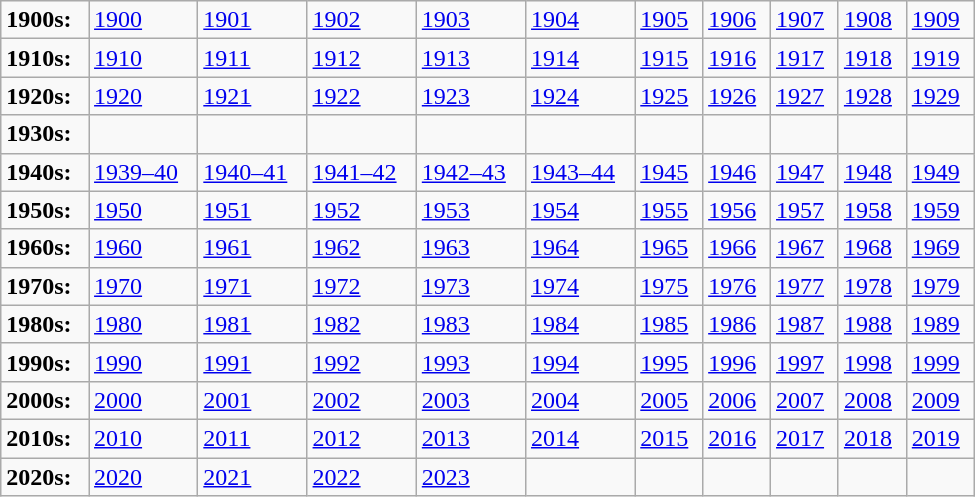<table class="wikitable" style="width: 650px;">
<tr>
<td><strong>1900s:</strong></td>
<td><a href='#'>1900</a></td>
<td><a href='#'>1901</a></td>
<td><a href='#'>1902</a></td>
<td><a href='#'>1903</a></td>
<td><a href='#'>1904</a></td>
<td><a href='#'>1905</a></td>
<td><a href='#'>1906</a></td>
<td><a href='#'>1907</a></td>
<td><a href='#'>1908</a></td>
<td><a href='#'>1909</a></td>
</tr>
<tr>
<td><strong>1910s:</strong></td>
<td><a href='#'>1910</a></td>
<td><a href='#'>1911</a></td>
<td><a href='#'>1912</a></td>
<td><a href='#'>1913</a></td>
<td><a href='#'>1914</a></td>
<td><a href='#'>1915</a></td>
<td><a href='#'>1916</a></td>
<td><a href='#'>1917</a></td>
<td><a href='#'>1918</a></td>
<td><a href='#'>1919</a></td>
</tr>
<tr>
<td><strong>1920s:</strong></td>
<td><a href='#'>1920</a></td>
<td><a href='#'>1921</a></td>
<td><a href='#'>1922</a></td>
<td><a href='#'>1923</a></td>
<td><a href='#'>1924</a></td>
<td><a href='#'>1925</a></td>
<td><a href='#'>1926</a></td>
<td><a href='#'>1927</a></td>
<td><a href='#'>1928</a></td>
<td><a href='#'>1929</a></td>
</tr>
<tr>
<td><strong>1930s:</strong></td>
<td></td>
<td></td>
<td></td>
<td></td>
<td></td>
<td></td>
<td></td>
<td></td>
<td></td>
<td></td>
</tr>
<tr>
<td><strong>1940s:</strong></td>
<td><a href='#'>1939–40</a></td>
<td><a href='#'>1940–41</a></td>
<td><a href='#'>1941–42</a></td>
<td><a href='#'>1942–43</a></td>
<td><a href='#'>1943–44</a></td>
<td><a href='#'>1945</a></td>
<td><a href='#'>1946</a></td>
<td><a href='#'>1947</a></td>
<td><a href='#'>1948</a></td>
<td><a href='#'>1949</a></td>
</tr>
<tr>
<td><strong>1950s:</strong></td>
<td><a href='#'>1950</a></td>
<td><a href='#'>1951</a></td>
<td><a href='#'>1952</a></td>
<td><a href='#'>1953</a></td>
<td><a href='#'>1954</a></td>
<td><a href='#'>1955</a></td>
<td><a href='#'>1956</a></td>
<td><a href='#'>1957</a></td>
<td><a href='#'>1958</a></td>
<td><a href='#'>1959</a></td>
</tr>
<tr>
<td><strong>1960s:</strong></td>
<td><a href='#'>1960</a></td>
<td><a href='#'>1961</a></td>
<td><a href='#'>1962</a></td>
<td><a href='#'>1963</a></td>
<td><a href='#'>1964</a></td>
<td><a href='#'>1965</a></td>
<td><a href='#'>1966</a></td>
<td><a href='#'>1967</a></td>
<td><a href='#'>1968</a></td>
<td><a href='#'>1969</a></td>
</tr>
<tr>
<td><strong>1970s:</strong></td>
<td><a href='#'>1970</a></td>
<td><a href='#'>1971</a></td>
<td><a href='#'>1972</a></td>
<td><a href='#'>1973</a></td>
<td><a href='#'>1974</a></td>
<td><a href='#'>1975</a></td>
<td><a href='#'>1976</a></td>
<td><a href='#'>1977</a></td>
<td><a href='#'>1978</a></td>
<td><a href='#'>1979</a></td>
</tr>
<tr>
<td><strong>1980s:</strong></td>
<td><a href='#'>1980</a></td>
<td><a href='#'>1981</a></td>
<td><a href='#'>1982</a></td>
<td><a href='#'>1983</a></td>
<td><a href='#'>1984</a></td>
<td><a href='#'>1985</a></td>
<td><a href='#'>1986</a></td>
<td><a href='#'>1987</a></td>
<td><a href='#'>1988</a></td>
<td><a href='#'>1989</a></td>
</tr>
<tr>
<td><strong>1990s:</strong></td>
<td><a href='#'>1990</a></td>
<td><a href='#'>1991</a></td>
<td><a href='#'>1992</a></td>
<td><a href='#'>1993</a></td>
<td><a href='#'>1994</a></td>
<td><a href='#'>1995</a></td>
<td><a href='#'>1996</a></td>
<td><a href='#'>1997</a></td>
<td><a href='#'>1998</a></td>
<td><a href='#'>1999</a></td>
</tr>
<tr>
<td><strong>2000s:</strong></td>
<td><a href='#'>2000</a></td>
<td><a href='#'>2001</a></td>
<td><a href='#'>2002</a></td>
<td><a href='#'>2003</a></td>
<td><a href='#'>2004</a></td>
<td><a href='#'>2005</a></td>
<td><a href='#'>2006</a></td>
<td><a href='#'>2007</a></td>
<td><a href='#'>2008</a></td>
<td><a href='#'>2009</a></td>
</tr>
<tr>
<td><strong>2010s:</strong></td>
<td><a href='#'>2010</a></td>
<td><a href='#'>2011</a></td>
<td><a href='#'>2012</a></td>
<td><a href='#'>2013</a></td>
<td><a href='#'>2014</a></td>
<td><a href='#'>2015</a></td>
<td><a href='#'>2016</a></td>
<td><a href='#'>2017</a></td>
<td><a href='#'>2018</a></td>
<td><a href='#'>2019</a></td>
</tr>
<tr>
<td><strong>2020s:</strong></td>
<td><a href='#'>2020</a></td>
<td><a href='#'>2021</a></td>
<td><a href='#'>2022</a></td>
<td><a href='#'>2023</a></td>
<td></td>
<td></td>
<td></td>
<td></td>
<td></td>
<td></td>
</tr>
</table>
